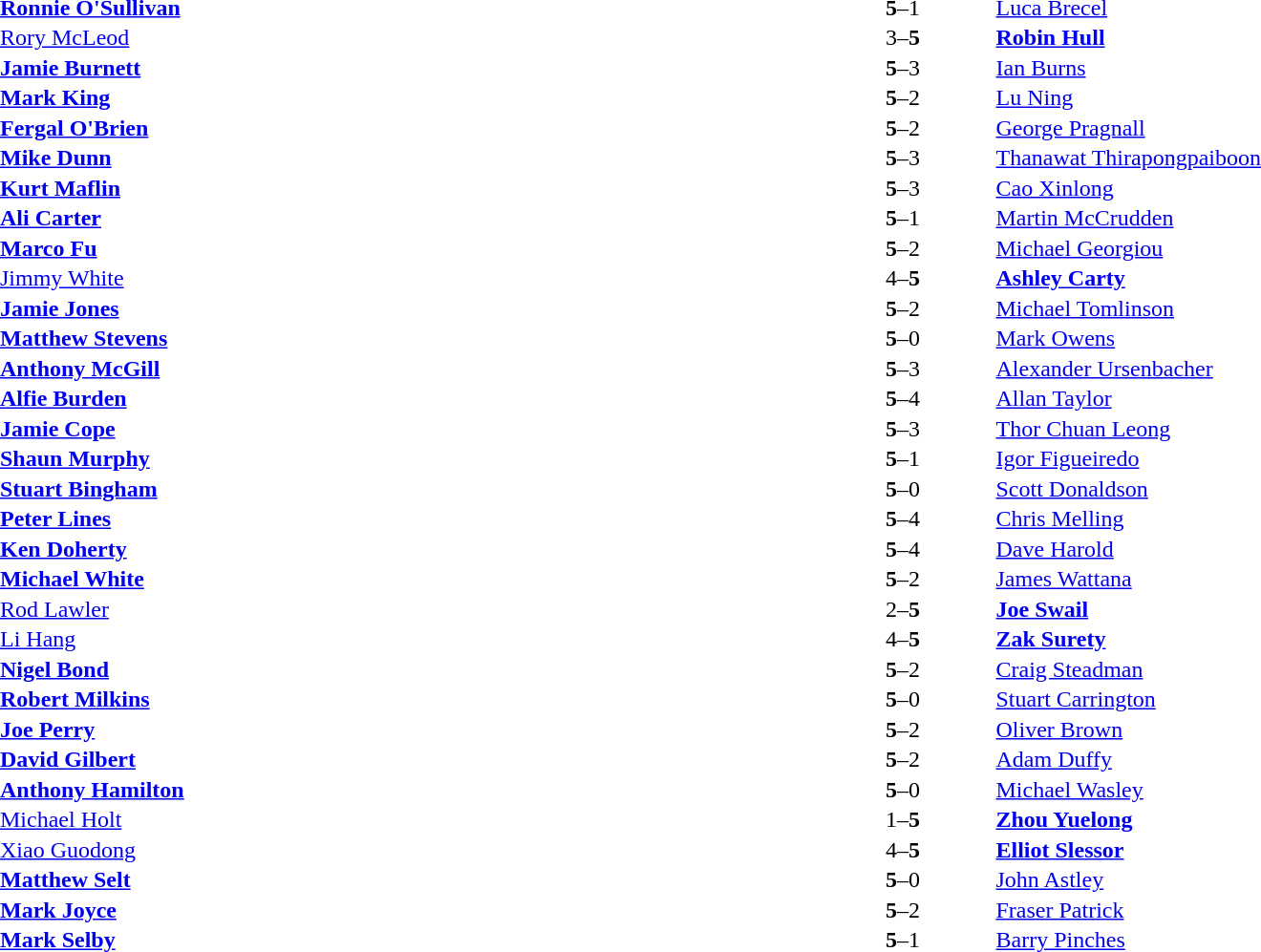<table width="100%" cellspacing="1">
<tr>
<th width=45%></th>
<th width=10%></th>
<th width=45%></th>
</tr>
<tr>
<td> <strong><a href='#'>Ronnie O'Sullivan</a></strong></td>
<td align="center"><strong>5</strong>–1</td>
<td> <a href='#'>Luca Brecel</a></td>
</tr>
<tr>
<td> <a href='#'>Rory McLeod</a></td>
<td align="center">3–<strong>5</strong></td>
<td> <strong><a href='#'>Robin Hull</a></strong></td>
</tr>
<tr>
<td> <strong><a href='#'>Jamie Burnett</a></strong></td>
<td align="center"><strong>5</strong>–3</td>
<td> <a href='#'>Ian Burns</a></td>
</tr>
<tr>
<td> <strong><a href='#'>Mark King</a></strong></td>
<td align="center"><strong>5</strong>–2</td>
<td> <a href='#'>Lu Ning</a></td>
</tr>
<tr>
<td> <strong><a href='#'>Fergal O'Brien</a></strong></td>
<td align="center"><strong>5</strong>–2</td>
<td> <a href='#'>George Pragnall</a></td>
</tr>
<tr>
<td> <strong><a href='#'>Mike Dunn</a></strong></td>
<td align="center"><strong>5</strong>–3</td>
<td> <a href='#'>Thanawat Thirapongpaiboon</a></td>
</tr>
<tr>
<td> <strong><a href='#'>Kurt Maflin</a></strong></td>
<td align="center"><strong>5</strong>–3</td>
<td> <a href='#'>Cao Xinlong</a></td>
</tr>
<tr>
<td> <strong><a href='#'>Ali Carter</a></strong></td>
<td align="center"><strong>5</strong>–1</td>
<td> <a href='#'>Martin McCrudden</a></td>
</tr>
<tr>
<td> <strong><a href='#'>Marco Fu</a></strong></td>
<td align="center"><strong>5</strong>–2</td>
<td> <a href='#'>Michael Georgiou</a></td>
</tr>
<tr>
<td> <a href='#'>Jimmy White</a></td>
<td align="center">4–<strong>5</strong></td>
<td> <strong><a href='#'>Ashley Carty</a></strong></td>
</tr>
<tr>
<td> <strong><a href='#'>Jamie Jones</a></strong></td>
<td align="center"><strong>5</strong>–2</td>
<td> <a href='#'>Michael Tomlinson</a></td>
</tr>
<tr>
<td> <strong><a href='#'>Matthew Stevens</a></strong></td>
<td align="center"><strong>5</strong>–0</td>
<td> <a href='#'>Mark Owens</a></td>
</tr>
<tr>
<td> <strong><a href='#'>Anthony McGill</a></strong></td>
<td align="center"><strong>5</strong>–3</td>
<td> <a href='#'>Alexander Ursenbacher</a></td>
</tr>
<tr>
<td> <strong><a href='#'>Alfie Burden</a></strong></td>
<td align="center"><strong>5</strong>–4</td>
<td> <a href='#'>Allan Taylor</a></td>
</tr>
<tr>
<td> <strong><a href='#'>Jamie Cope</a></strong></td>
<td align="center"><strong>5</strong>–3</td>
<td> <a href='#'>Thor Chuan Leong</a></td>
</tr>
<tr>
<td> <strong><a href='#'>Shaun Murphy</a></strong></td>
<td align="center"><strong>5</strong>–1</td>
<td> <a href='#'>Igor Figueiredo</a></td>
</tr>
<tr>
<td> <strong><a href='#'>Stuart Bingham</a></strong></td>
<td align="center"><strong>5</strong>–0</td>
<td> <a href='#'>Scott Donaldson</a></td>
</tr>
<tr>
<td> <strong><a href='#'>Peter Lines</a></strong></td>
<td align="center"><strong>5</strong>–4</td>
<td> <a href='#'>Chris Melling</a></td>
</tr>
<tr>
<td> <strong><a href='#'>Ken Doherty</a></strong></td>
<td align="center"><strong>5</strong>–4</td>
<td> <a href='#'>Dave Harold</a></td>
</tr>
<tr>
<td> <strong><a href='#'>Michael White</a></strong></td>
<td align="center"><strong>5</strong>–2</td>
<td> <a href='#'>James Wattana</a></td>
</tr>
<tr>
<td> <a href='#'>Rod Lawler</a></td>
<td align="center">2–<strong>5</strong></td>
<td> <strong><a href='#'>Joe Swail</a></strong></td>
</tr>
<tr>
<td> <a href='#'>Li Hang</a></td>
<td align="center">4–<strong>5</strong></td>
<td> <strong><a href='#'>Zak Surety</a></strong></td>
</tr>
<tr>
<td> <strong><a href='#'>Nigel Bond</a></strong></td>
<td align="center"><strong>5</strong>–2</td>
<td> <a href='#'>Craig Steadman</a></td>
</tr>
<tr>
<td> <strong><a href='#'>Robert Milkins</a></strong></td>
<td align="center"><strong>5</strong>–0</td>
<td> <a href='#'>Stuart Carrington</a></td>
</tr>
<tr>
<td> <strong><a href='#'>Joe Perry</a></strong></td>
<td align="center"><strong>5</strong>–2</td>
<td> <a href='#'>Oliver Brown</a></td>
</tr>
<tr>
<td> <strong><a href='#'>David Gilbert</a></strong></td>
<td align="center"><strong>5</strong>–2</td>
<td> <a href='#'>Adam Duffy</a></td>
</tr>
<tr>
<td> <strong><a href='#'>Anthony Hamilton</a></strong></td>
<td align="center"><strong>5</strong>–0</td>
<td> <a href='#'>Michael Wasley</a></td>
</tr>
<tr>
<td> <a href='#'>Michael Holt</a></td>
<td align="center">1–<strong>5</strong></td>
<td> <strong><a href='#'>Zhou Yuelong</a></strong></td>
</tr>
<tr>
<td> <a href='#'>Xiao Guodong</a></td>
<td align="center">4–<strong>5</strong></td>
<td> <strong><a href='#'>Elliot Slessor</a></strong></td>
</tr>
<tr>
<td> <strong><a href='#'>Matthew Selt</a></strong></td>
<td align="center"><strong>5</strong>–0</td>
<td> <a href='#'>John Astley</a></td>
</tr>
<tr>
<td> <strong><a href='#'>Mark Joyce</a></strong></td>
<td align="center"><strong>5</strong>–2</td>
<td> <a href='#'>Fraser Patrick</a></td>
</tr>
<tr>
<td> <strong><a href='#'>Mark Selby</a></strong></td>
<td align="center"><strong>5</strong>–1</td>
<td> <a href='#'>Barry Pinches</a></td>
</tr>
</table>
